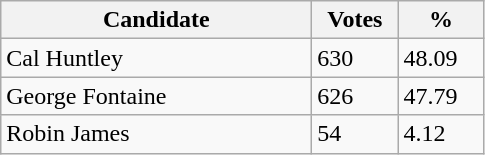<table class="wikitable sortable">
<tr>
<th bgcolor="#DDDDFF" width="200px">Candidate</th>
<th bgcolor="#DDDDFF" width="50px">Votes</th>
<th bgcolor="#DDDDFF" width="50px">%</th>
</tr>
<tr>
<td>Cal Huntley</td>
<td>630</td>
<td>48.09</td>
</tr>
<tr>
<td>George Fontaine</td>
<td>626</td>
<td>47.79</td>
</tr>
<tr>
<td>Robin James</td>
<td>54</td>
<td>4.12</td>
</tr>
</table>
